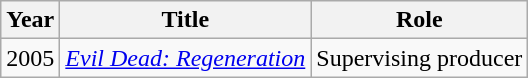<table class="wikitable">
<tr>
<th>Year</th>
<th>Title</th>
<th>Role</th>
</tr>
<tr>
<td>2005</td>
<td><em><a href='#'>Evil Dead: Regeneration</a></em></td>
<td>Supervising producer</td>
</tr>
</table>
